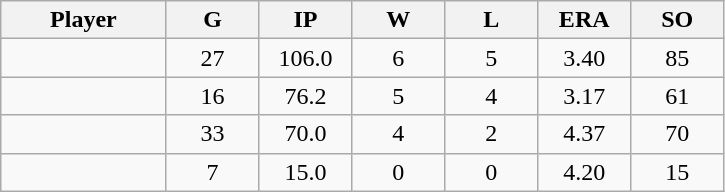<table class="wikitable sortable">
<tr>
<th bgcolor="#DDDDFF" width="16%">Player</th>
<th bgcolor="#DDDDFF" width="9%">G</th>
<th bgcolor="#DDDDFF" width="9%">IP</th>
<th bgcolor="#DDDDFF" width="9%">W</th>
<th bgcolor="#DDDDFF" width="9%">L</th>
<th bgcolor="#DDDDFF" width="9%">ERA</th>
<th bgcolor="#DDDDFF" width="9%">SO</th>
</tr>
<tr align="center">
<td></td>
<td>27</td>
<td>106.0</td>
<td>6</td>
<td>5</td>
<td>3.40</td>
<td>85</td>
</tr>
<tr align="center">
<td></td>
<td>16</td>
<td>76.2</td>
<td>5</td>
<td>4</td>
<td>3.17</td>
<td>61</td>
</tr>
<tr align="center">
<td></td>
<td>33</td>
<td>70.0</td>
<td>4</td>
<td>2</td>
<td>4.37</td>
<td>70</td>
</tr>
<tr align="center">
<td></td>
<td>7</td>
<td>15.0</td>
<td>0</td>
<td>0</td>
<td>4.20</td>
<td>15</td>
</tr>
</table>
